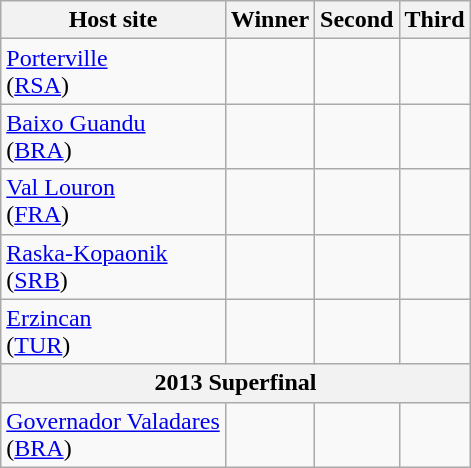<table class="wikitable">
<tr>
<th>Host site</th>
<th>Winner</th>
<th>Second</th>
<th>Third</th>
</tr>
<tr>
<td><a href='#'>Porterville</a> <br> (<a href='#'>RSA</a>)</td>
<td> <br> </td>
<td> <br> </td>
<td> <br> </td>
</tr>
<tr>
<td><a href='#'>Baixo Guandu</a> <br> (<a href='#'>BRA</a>)</td>
<td> <br> </td>
<td> <br> </td>
<td> <br> </td>
</tr>
<tr>
<td><a href='#'>Val Louron</a> <br> (<a href='#'>FRA</a>)</td>
<td> <br> </td>
<td> <br> </td>
<td> <br> </td>
</tr>
<tr>
<td><a href='#'>Raska-Kopaonik</a> <br> (<a href='#'>SRB</a>)</td>
<td> <br> </td>
<td> <br> </td>
<td> <br> </td>
</tr>
<tr>
<td><a href='#'>Erzincan</a> <br> (<a href='#'>TUR</a>)</td>
<td> <br> </td>
<td> <br> </td>
<td> <br> </td>
</tr>
<tr>
<th Colspan=4>2013 Superfinal</th>
</tr>
<tr>
<td><a href='#'>Governador Valadares</a> <br> (<a href='#'>BRA</a>)</td>
<td> <br> </td>
<td> <br> </td>
<td> <br> </td>
</tr>
</table>
